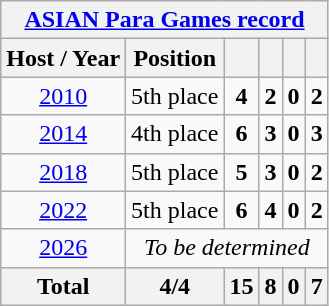<table class="wikitable" style="text-align: center;">
<tr>
<th colspan=9><a href='#'>ASIAN Para Games record</a></th>
</tr>
<tr>
<th>Host / Year</th>
<th>Position</th>
<th></th>
<th></th>
<th></th>
<th></th>
</tr>
<tr bgcolor=>
<td> <a href='#'>2010</a></td>
<td>5th place</td>
<td><strong>4</strong></td>
<td><strong>2</strong></td>
<td><strong>0</strong></td>
<td><strong>2</strong></td>
</tr>
<tr bgcolor=>
<td> <a href='#'>2014</a></td>
<td>4th place</td>
<td><strong>6</strong></td>
<td><strong>3</strong></td>
<td><strong>0</strong></td>
<td><strong>3</strong></td>
</tr>
<tr bgcolor=>
<td> <a href='#'>2018</a></td>
<td>5th place</td>
<td><strong>5</strong></td>
<td><strong>3</strong></td>
<td><strong>0</strong></td>
<td><strong>2</strong></td>
</tr>
<tr bgcolor=>
<td> <a href='#'>2022</a></td>
<td>5th place</td>
<td><strong>6</strong></td>
<td><strong>4</strong></td>
<td><strong>0</strong></td>
<td><strong>2</strong></td>
</tr>
<tr bgcolor=>
<td> <a href='#'>2026</a></td>
<td colspan="5"><em>To be determined</em></td>
</tr>
<tr>
<th>Total</th>
<th>4/4</th>
<th>15</th>
<th>8</th>
<th>0</th>
<th>7</th>
</tr>
</table>
